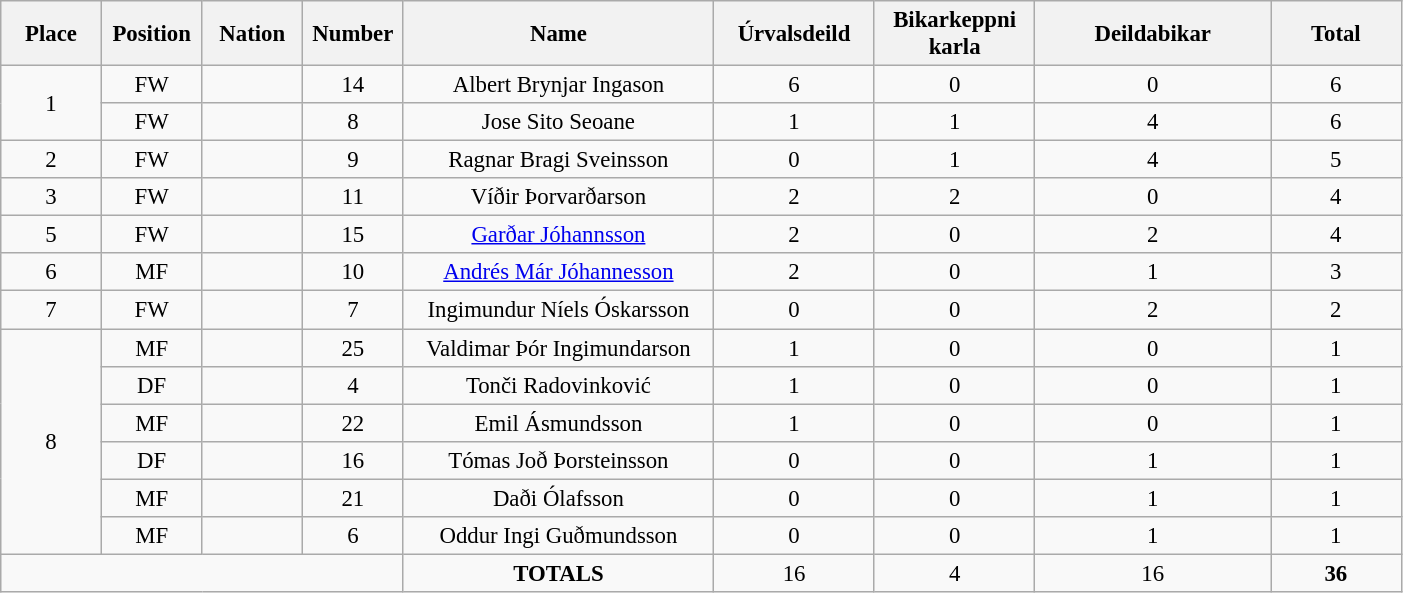<table class="wikitable" style="font-size: 95%; text-align: center;">
<tr>
<th width=60>Place</th>
<th width=60>Position</th>
<th width=60>Nation</th>
<th width=60>Number</th>
<th width=200>Name</th>
<th width=100>Úrvalsdeild</th>
<th width=100>Bikarkeppni karla</th>
<th width=150>Deildabikar</th>
<th width=80>Total</th>
</tr>
<tr>
<td rowspan="2">1</td>
<td>FW</td>
<td></td>
<td>14</td>
<td>Albert Brynjar Ingason</td>
<td>6</td>
<td>0</td>
<td>0</td>
<td>6</td>
</tr>
<tr>
<td>FW</td>
<td></td>
<td>8</td>
<td>Jose Sito Seoane</td>
<td>1</td>
<td>1</td>
<td>4</td>
<td>6</td>
</tr>
<tr>
<td>2</td>
<td>FW</td>
<td></td>
<td>9</td>
<td>Ragnar Bragi Sveinsson</td>
<td>0</td>
<td>1</td>
<td>4</td>
<td>5</td>
</tr>
<tr>
<td>3</td>
<td>FW</td>
<td></td>
<td>11</td>
<td>Víðir Þorvarðarson</td>
<td>2</td>
<td>2</td>
<td>0</td>
<td>4</td>
</tr>
<tr>
<td>5</td>
<td>FW</td>
<td></td>
<td>15</td>
<td><a href='#'>Garðar Jóhannsson</a></td>
<td>2</td>
<td>0</td>
<td>2</td>
<td>4</td>
</tr>
<tr>
<td>6</td>
<td>MF</td>
<td></td>
<td>10</td>
<td><a href='#'>Andrés Már Jóhannesson</a></td>
<td>2</td>
<td>0</td>
<td>1</td>
<td>3</td>
</tr>
<tr>
<td>7</td>
<td>FW</td>
<td></td>
<td>7</td>
<td>Ingimundur Níels Óskarsson</td>
<td>0</td>
<td>0</td>
<td>2</td>
<td>2</td>
</tr>
<tr>
<td rowspan="6">8</td>
<td>MF</td>
<td></td>
<td>25</td>
<td>Valdimar Þór Ingimundarson</td>
<td>1</td>
<td>0</td>
<td>0</td>
<td>1</td>
</tr>
<tr>
<td>DF</td>
<td></td>
<td>4</td>
<td>Tonči Radovinković</td>
<td>1</td>
<td>0</td>
<td>0</td>
<td>1</td>
</tr>
<tr>
<td>MF</td>
<td></td>
<td>22</td>
<td>Emil Ásmundsson</td>
<td>1</td>
<td>0</td>
<td>0</td>
<td>1</td>
</tr>
<tr>
<td>DF</td>
<td></td>
<td>16</td>
<td>Tómas Joð Þorsteinsson</td>
<td>0</td>
<td>0</td>
<td>1</td>
<td>1</td>
</tr>
<tr>
<td>MF</td>
<td></td>
<td>21</td>
<td>Daði Ólafsson</td>
<td>0</td>
<td>0</td>
<td>1</td>
<td>1</td>
</tr>
<tr>
<td>MF</td>
<td></td>
<td>6</td>
<td>Oddur Ingi Guðmundsson</td>
<td>0</td>
<td>0</td>
<td>1</td>
<td>1</td>
</tr>
<tr>
<td colspan="4"></td>
<td><strong>TOTALS</strong></td>
<td>16</td>
<td>4</td>
<td>16</td>
<td><strong>36</strong></td>
</tr>
</table>
